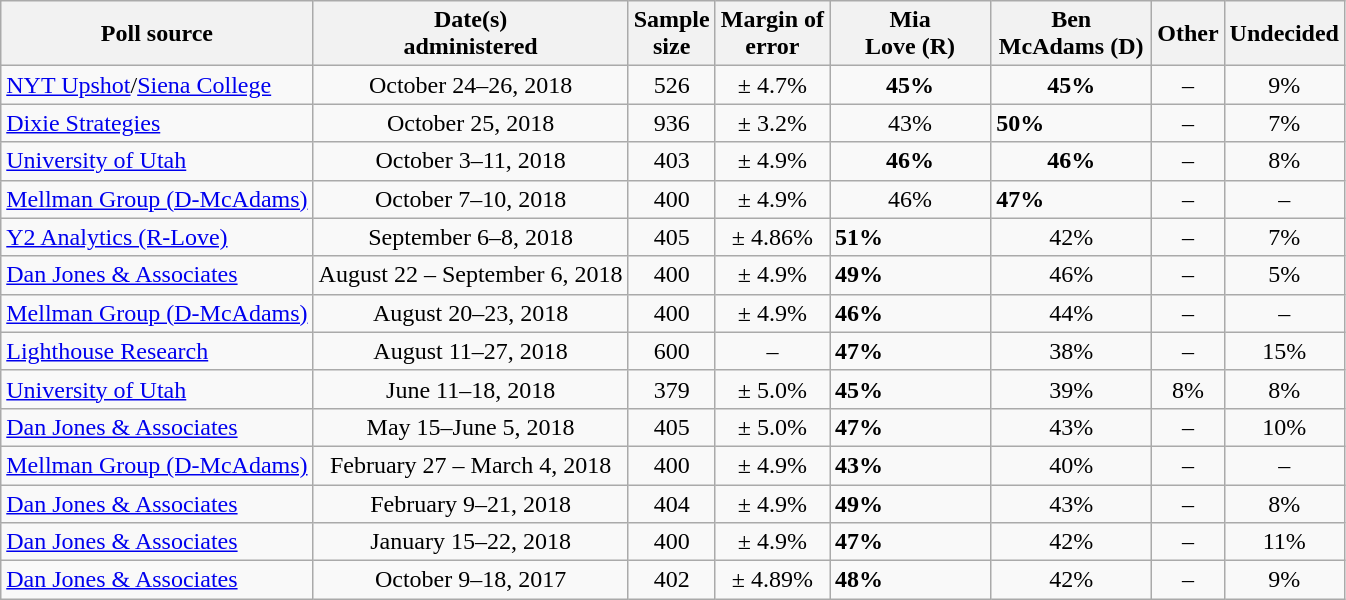<table class="wikitable">
<tr>
<th>Poll source</th>
<th>Date(s)<br>administered</th>
<th>Sample<br>size</th>
<th>Margin of<br>error</th>
<th style="width:100px;">Mia<br>Love (R)</th>
<th style="width:100px;">Ben<br>McAdams (D)</th>
<th style="width:40px;">Other</th>
<th style="width:40px;">Undecided</th>
</tr>
<tr>
<td><a href='#'>NYT Upshot</a>/<a href='#'>Siena College</a></td>
<td align=center>October 24–26, 2018</td>
<td align=center>526</td>
<td align=center>± 4.7%</td>
<td align=center><strong>45%</strong></td>
<td align=center><strong>45%</strong></td>
<td align=center>–</td>
<td align=center>9%</td>
</tr>
<tr>
<td><a href='#'>Dixie Strategies</a></td>
<td align=center>October 25, 2018</td>
<td align=center>936</td>
<td align=center>± 3.2%</td>
<td align=center>43%</td>
<td><strong>50%</strong></td>
<td align=center>–</td>
<td align=center>7%</td>
</tr>
<tr>
<td><a href='#'>University of Utah</a></td>
<td align=center>October 3–11, 2018</td>
<td align=center>403</td>
<td align=center>± 4.9%</td>
<td align=center><strong>46%</strong></td>
<td align=center><strong>46%</strong></td>
<td align=center>–</td>
<td align=center>8%</td>
</tr>
<tr>
<td><a href='#'>Mellman Group (D-McAdams)</a></td>
<td align=center>October 7–10, 2018</td>
<td align=center>400</td>
<td align=center>± 4.9%</td>
<td align=center>46%</td>
<td><strong>47%</strong></td>
<td align=center>–</td>
<td align=center>–</td>
</tr>
<tr>
<td><a href='#'>Y2 Analytics (R-Love)</a></td>
<td align=center>September 6–8, 2018</td>
<td align=center>405</td>
<td align=center>± 4.86%</td>
<td><strong>51%</strong></td>
<td align=center>42%</td>
<td align=center>–</td>
<td align=center>7%</td>
</tr>
<tr>
<td><a href='#'>Dan Jones & Associates</a></td>
<td align=center>August 22 – September 6, 2018</td>
<td align=center>400</td>
<td align=center>± 4.9%</td>
<td><strong>49%</strong></td>
<td align=center>46%</td>
<td align=center>–</td>
<td align=center>5%</td>
</tr>
<tr>
<td><a href='#'>Mellman Group (D-McAdams)</a></td>
<td align=center>August 20–23, 2018</td>
<td align=center>400</td>
<td align=center>± 4.9%</td>
<td><strong>46%</strong></td>
<td align=center>44%</td>
<td align=center>–</td>
<td align=center>–</td>
</tr>
<tr>
<td><a href='#'>Lighthouse Research</a></td>
<td align=center>August 11–27, 2018</td>
<td align=center>600</td>
<td align=center>–</td>
<td><strong>47%</strong></td>
<td align=center>38%</td>
<td align=center>–</td>
<td align=center>15%</td>
</tr>
<tr>
<td><a href='#'>University of Utah</a></td>
<td align=center>June 11–18, 2018</td>
<td align=center>379</td>
<td align=center>± 5.0%</td>
<td><strong>45%</strong></td>
<td align=center>39%</td>
<td align=center>8%</td>
<td align=center>8%</td>
</tr>
<tr>
<td><a href='#'>Dan Jones & Associates</a></td>
<td align=center>May 15–June 5, 2018</td>
<td align=center>405</td>
<td align=center>± 5.0%</td>
<td><strong>47%</strong></td>
<td align=center>43%</td>
<td align=center>–</td>
<td align=center>10%</td>
</tr>
<tr>
<td><a href='#'>Mellman Group (D-McAdams)</a></td>
<td align=center>February 27 – March 4, 2018</td>
<td align=center>400</td>
<td align=center>± 4.9%</td>
<td><strong>43%</strong></td>
<td align=center>40%</td>
<td align=center>–</td>
<td align=center>–</td>
</tr>
<tr>
<td><a href='#'>Dan Jones & Associates</a></td>
<td align=center>February 9–21, 2018</td>
<td align=center>404</td>
<td align=center>± 4.9%</td>
<td><strong>49%</strong></td>
<td align=center>43%</td>
<td align=center>–</td>
<td align=center>8%</td>
</tr>
<tr>
<td><a href='#'>Dan Jones & Associates</a></td>
<td align=center>January 15–22, 2018</td>
<td align=center>400</td>
<td align=center>± 4.9%</td>
<td><strong>47%</strong></td>
<td align=center>42%</td>
<td align=center>–</td>
<td align=center>11%</td>
</tr>
<tr>
<td><a href='#'>Dan Jones & Associates</a></td>
<td align=center>October 9–18, 2017</td>
<td align=center>402</td>
<td align=center>± 4.89%</td>
<td><strong>48%</strong></td>
<td align=center>42%</td>
<td align=center>–</td>
<td align=center>9%</td>
</tr>
</table>
